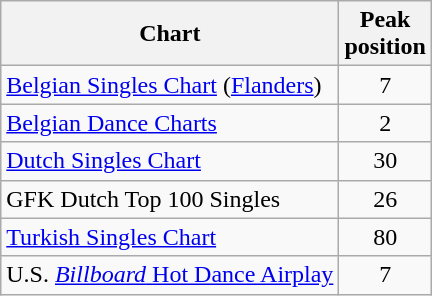<table class="wikitable">
<tr>
<th align="left">Chart</th>
<th align="left">Peak<br>position</th>
</tr>
<tr>
<td><a href='#'>Belgian Singles Chart</a> (<a href='#'>Flanders</a>)</td>
<td align="center">7</td>
</tr>
<tr>
<td><a href='#'>Belgian Dance Charts</a></td>
<td align="center">2</td>
</tr>
<tr>
<td align="left"><a href='#'>Dutch Singles Chart</a></td>
<td align="center">30</td>
</tr>
<tr>
<td align="left">GFK Dutch Top 100 Singles</td>
<td align="center">26</td>
</tr>
<tr>
<td align="left"><a href='#'>Turkish Singles Chart</a></td>
<td align="center">80</td>
</tr>
<tr>
<td align="left">U.S. <a href='#'><em>Billboard</em> Hot Dance Airplay</a></td>
<td align="center">7</td>
</tr>
</table>
